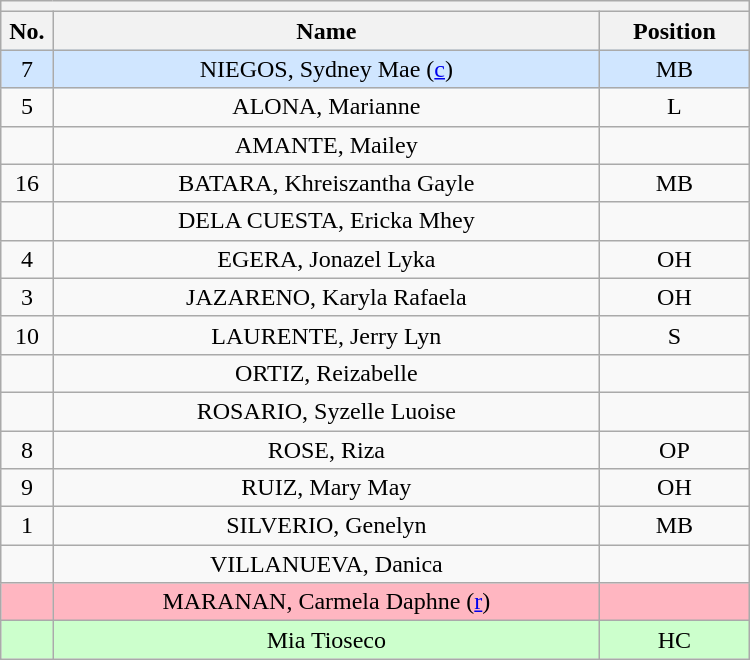<table class="wikitable mw-collapsible mw-collapsed" style="text-align:center; width:500px; border:none">
<tr>
<th style="text-align:center" colspan="3"></th>
</tr>
<tr>
<th style="width:7%">No.</th>
<th>Name</th>
<th style="width:20%">Position</th>
</tr>
<tr bgcolor=#DOE6FF>
<td>7</td>
<td>NIEGOS, Sydney Mae (<a href='#'>c</a>)</td>
<td>MB</td>
</tr>
<tr>
<td>5</td>
<td>ALONA, Marianne</td>
<td>L</td>
</tr>
<tr>
<td></td>
<td>AMANTE, Mailey</td>
<td></td>
</tr>
<tr>
<td>16</td>
<td>BATARA, Khreiszantha Gayle</td>
<td>MB</td>
</tr>
<tr>
<td></td>
<td>DELA CUESTA, Ericka Mhey</td>
<td></td>
</tr>
<tr>
<td>4</td>
<td>EGERA, Jonazel Lyka</td>
<td>OH</td>
</tr>
<tr>
<td>3</td>
<td>JAZARENO, Karyla Rafaela</td>
<td>OH</td>
</tr>
<tr>
<td>10</td>
<td>LAURENTE, Jerry Lyn</td>
<td>S</td>
</tr>
<tr>
<td></td>
<td>ORTIZ, Reizabelle</td>
<td></td>
</tr>
<tr>
<td></td>
<td>ROSARIO, Syzelle Luoise</td>
<td></td>
</tr>
<tr>
<td>8</td>
<td>ROSE, Riza</td>
<td>OP</td>
</tr>
<tr>
<td>9</td>
<td>RUIZ, Mary May</td>
<td>OH</td>
</tr>
<tr>
<td>1</td>
<td>SILVERIO, Genelyn</td>
<td>MB</td>
</tr>
<tr>
<td></td>
<td>VILLANUEVA, Danica</td>
<td></td>
</tr>
<tr bgcolor=#FFB6C1>
<td></td>
<td>MARANAN, Carmela Daphne  (<a href='#'>r</a>)</td>
<td></td>
</tr>
<tr bgcolor=#CCFFCC>
<td></td>
<td>Mia Tioseco</td>
<td>HC</td>
</tr>
</table>
